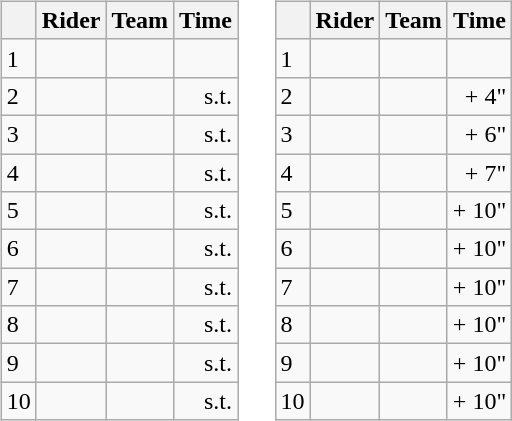<table>
<tr>
<td><br><table class="wikitable">
<tr>
<th></th>
<th>Rider</th>
<th>Team</th>
<th>Time</th>
</tr>
<tr>
<td>1</td>
<td></td>
<td></td>
<td align="right"></td>
</tr>
<tr>
<td>2</td>
<td></td>
<td></td>
<td align="right">s.t.</td>
</tr>
<tr>
<td>3</td>
<td></td>
<td></td>
<td align="right">s.t.</td>
</tr>
<tr>
<td>4</td>
<td></td>
<td></td>
<td align="right">s.t.</td>
</tr>
<tr>
<td>5</td>
<td></td>
<td></td>
<td align="right">s.t.</td>
</tr>
<tr>
<td>6</td>
<td></td>
<td></td>
<td align="right">s.t.</td>
</tr>
<tr>
<td>7</td>
<td></td>
<td></td>
<td align="right">s.t.</td>
</tr>
<tr>
<td>8</td>
<td></td>
<td></td>
<td align="right">s.t.</td>
</tr>
<tr>
<td>9</td>
<td></td>
<td></td>
<td align="right">s.t.</td>
</tr>
<tr>
<td>10</td>
<td></td>
<td></td>
<td align="right">s.t.</td>
</tr>
</table>
</td>
<td></td>
<td><br><table class="wikitable">
<tr>
<th></th>
<th>Rider</th>
<th>Team</th>
<th>Time</th>
</tr>
<tr>
<td>1</td>
<td>  </td>
<td></td>
<td align="right"></td>
</tr>
<tr>
<td>2</td>
<td></td>
<td></td>
<td align="right">+ 4"</td>
</tr>
<tr>
<td>3</td>
<td></td>
<td></td>
<td align="right">+ 6"</td>
</tr>
<tr>
<td>4</td>
<td></td>
<td></td>
<td align="right">+ 7"</td>
</tr>
<tr>
<td>5</td>
<td></td>
<td></td>
<td align="right">+ 10"</td>
</tr>
<tr>
<td>6</td>
<td></td>
<td></td>
<td align="right">+ 10"</td>
</tr>
<tr>
<td>7</td>
<td></td>
<td></td>
<td align="right">+ 10"</td>
</tr>
<tr>
<td>8</td>
<td></td>
<td></td>
<td align="right">+ 10"</td>
</tr>
<tr>
<td>9</td>
<td></td>
<td></td>
<td align="right">+ 10"</td>
</tr>
<tr>
<td>10</td>
<td></td>
<td></td>
<td align="right">+ 10"</td>
</tr>
</table>
</td>
</tr>
</table>
